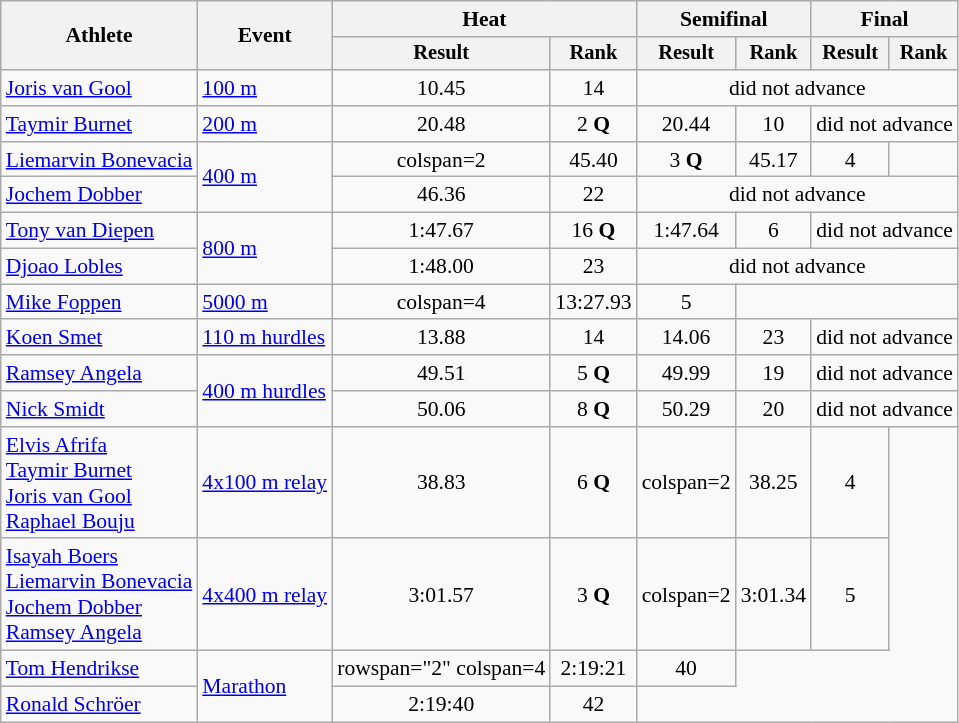<table class="wikitable" style="font-size:90%">
<tr>
<th rowspan="2">Athlete</th>
<th rowspan="2">Event</th>
<th colspan="2">Heat</th>
<th colspan="2">Semifinal</th>
<th colspan="2">Final</th>
</tr>
<tr style="font-size:95%">
<th>Result</th>
<th>Rank</th>
<th>Result</th>
<th>Rank</th>
<th>Result</th>
<th>Rank</th>
</tr>
<tr align="center">
<td align="left"><a href='#'>Joris van Gool</a></td>
<td rowspan="1" align="left"><a href='#'>100 m</a></td>
<td>10.45</td>
<td>14</td>
<td colspan=4>did not advance</td>
</tr>
<tr align="center">
<td align="left"><a href='#'>Taymir Burnet</a></td>
<td rowspan="1" align="left"><a href='#'>200 m</a></td>
<td>20.48</td>
<td>2 <strong>Q</strong></td>
<td>20.44</td>
<td>10</td>
<td colspan=2>did not advance</td>
</tr>
<tr align="center">
<td align="left"><a href='#'>Liemarvin Bonevacia</a></td>
<td rowspan="2" align="left"><a href='#'>400 m</a></td>
<td>colspan=2 </td>
<td>45.40</td>
<td>3 <strong>Q</strong></td>
<td>45.17</td>
<td>4</td>
</tr>
<tr align="center">
<td align="left"><a href='#'>Jochem Dobber</a></td>
<td>46.36</td>
<td>22</td>
<td colspan=4>did not advance</td>
</tr>
<tr align="center">
<td align="left"><a href='#'>Tony van Diepen</a></td>
<td rowspan="2" align="left"><a href='#'>800 m</a></td>
<td>1:47.67</td>
<td>16 <strong>Q</strong></td>
<td>1:47.64</td>
<td>6</td>
<td colspan=2>did not advance</td>
</tr>
<tr align="center">
<td align="left"><a href='#'>Djoao Lobles</a></td>
<td>1:48.00</td>
<td>23</td>
<td colspan=4>did not advance</td>
</tr>
<tr align="center">
<td align="left"><a href='#'>Mike Foppen</a></td>
<td rowspan="1" align="left"><a href='#'>5000 m</a></td>
<td>colspan=4 </td>
<td>13:27.93</td>
<td>5</td>
</tr>
<tr align="center">
<td align="left"><a href='#'>Koen Smet</a></td>
<td rowspan="1" align="left"><a href='#'>110 m hurdles</a></td>
<td>13.88</td>
<td>14</td>
<td>14.06</td>
<td>23</td>
<td colspan=2>did not advance</td>
</tr>
<tr align="center">
<td align="left"><a href='#'>Ramsey Angela</a></td>
<td rowspan="2" align="left"><a href='#'>400 m hurdles</a></td>
<td>49.51</td>
<td>5 <strong>Q</strong></td>
<td>49.99</td>
<td>19</td>
<td colspan=2>did not advance</td>
</tr>
<tr align="center">
<td align="left"><a href='#'>Nick Smidt</a></td>
<td>50.06</td>
<td>8  <strong>Q</strong></td>
<td>50.29</td>
<td>20</td>
<td colspan=2>did not advance</td>
</tr>
<tr align="center">
<td align="left"><a href='#'>Elvis Afrifa</a><br><a href='#'>Taymir Burnet</a><br><a href='#'>Joris van Gool</a><br><a href='#'>Raphael Bouju</a></td>
<td rowspan="1" align="left"><a href='#'>4x100 m relay</a></td>
<td>38.83</td>
<td>6 <strong>Q</strong></td>
<td>colspan=2 </td>
<td>38.25</td>
<td>4</td>
</tr>
<tr align="center">
<td align="left"><a href='#'>Isayah Boers</a><br><a href='#'>Liemarvin Bonevacia</a><br><a href='#'>Jochem Dobber</a><br><a href='#'>Ramsey Angela</a></td>
<td rowspan="1" align="left"><a href='#'>4x400 m relay</a></td>
<td>3:01.57</td>
<td>3 <strong>Q</strong></td>
<td>colspan=2 </td>
<td>3:01.34</td>
<td>5</td>
</tr>
<tr align="center">
<td align="left"><a href='#'>Tom Hendrikse</a></td>
<td rowspan="2" align="left"><a href='#'>Marathon</a></td>
<td>rowspan="2" colspan=4 </td>
<td>2:19:21</td>
<td>40</td>
</tr>
<tr align="center">
<td align="left"><a href='#'>Ronald Schröer</a></td>
<td>2:19:40</td>
<td>42</td>
</tr>
</table>
